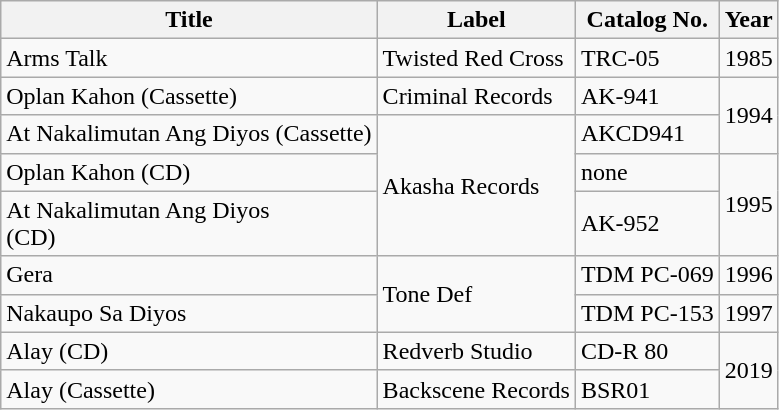<table class="wikitable">
<tr>
<th>Title</th>
<th>Label</th>
<th>Catalog No.</th>
<th>Year</th>
</tr>
<tr>
<td>Arms Talk</td>
<td>Twisted Red Cross</td>
<td>TRC-05</td>
<td>1985</td>
</tr>
<tr>
<td>Oplan Kahon (Cassette)</td>
<td>Criminal Records</td>
<td>AK-941</td>
<td rowspan="2">1994</td>
</tr>
<tr>
<td>At Nakalimutan Ang Diyos (Cassette)</td>
<td rowspan="3">Akasha Records</td>
<td>AKCD941</td>
</tr>
<tr>
<td>Oplan Kahon (CD)</td>
<td>none</td>
<td rowspan="2">1995</td>
</tr>
<tr>
<td>At Nakalimutan Ang Diyos<br>(CD)</td>
<td>AK-952</td>
</tr>
<tr>
<td>Gera</td>
<td rowspan="2">Tone Def</td>
<td>TDM PC-069</td>
<td>1996</td>
</tr>
<tr>
<td>Nakaupo Sa Diyos </td>
<td>TDM PC-153</td>
<td>1997</td>
</tr>
<tr>
<td>Alay (CD)</td>
<td>Redverb Studio</td>
<td>CD-R 80</td>
<td rowspan="2">2019</td>
</tr>
<tr>
<td>Alay (Cassette)</td>
<td>Backscene Records</td>
<td>BSR01</td>
</tr>
</table>
